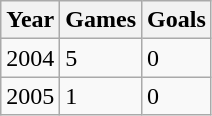<table class="wikitable">
<tr>
<th>Year</th>
<th>Games</th>
<th>Goals</th>
</tr>
<tr>
<td>2004</td>
<td>5</td>
<td>0</td>
</tr>
<tr>
<td>2005</td>
<td>1</td>
<td>0</td>
</tr>
</table>
